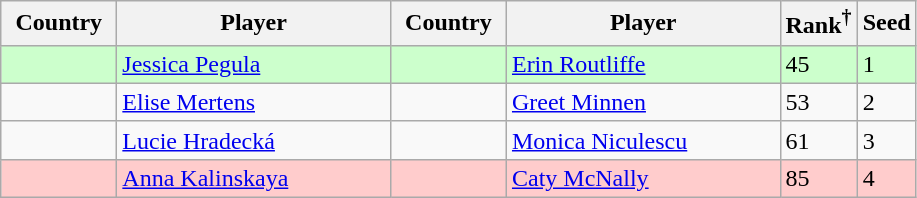<table class="sortable wikitable nowrap">
<tr>
<th width="70">Country</th>
<th width="175">Player</th>
<th width="70">Country</th>
<th width="175">Player</th>
<th>Rank<sup>†</sup></th>
<th>Seed</th>
</tr>
<tr style="background:#cfc;">
<td></td>
<td><a href='#'>Jessica Pegula</a></td>
<td></td>
<td><a href='#'>Erin Routliffe</a></td>
<td>45</td>
<td>1</td>
</tr>
<tr>
<td></td>
<td><a href='#'>Elise Mertens</a></td>
<td></td>
<td><a href='#'>Greet Minnen</a></td>
<td>53</td>
<td>2</td>
</tr>
<tr>
<td></td>
<td><a href='#'>Lucie Hradecká</a></td>
<td></td>
<td><a href='#'>Monica Niculescu</a></td>
<td>61</td>
<td>3</td>
</tr>
<tr style="background:#fcc;">
<td></td>
<td><a href='#'>Anna Kalinskaya</a></td>
<td></td>
<td><a href='#'>Caty McNally</a></td>
<td>85</td>
<td>4</td>
</tr>
</table>
